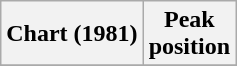<table class="wikitable sortable plainrowheaders" style="text-align:center;">
<tr>
<th scope="col">Chart (1981)</th>
<th scope="col">Peak<br>position</th>
</tr>
<tr>
</tr>
</table>
